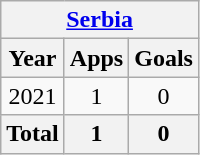<table class="wikitable" style="text-align:center">
<tr>
<th colspan=3><a href='#'>Serbia</a></th>
</tr>
<tr>
<th>Year</th>
<th>Apps</th>
<th>Goals</th>
</tr>
<tr>
<td>2021</td>
<td>1</td>
<td>0</td>
</tr>
<tr>
<th>Total</th>
<th>1</th>
<th>0</th>
</tr>
</table>
